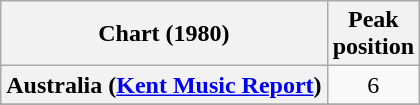<table class="wikitable sortable plainrowheaders" style="text-align:center">
<tr>
<th scope="col">Chart (1980)</th>
<th scope="col">Peak<br>position</th>
</tr>
<tr>
<th scope="row">Australia (<a href='#'>Kent Music Report</a>)</th>
<td style="text-align:center;">6</td>
</tr>
<tr>
</tr>
<tr>
</tr>
<tr>
</tr>
<tr>
</tr>
<tr>
</tr>
<tr>
</tr>
</table>
